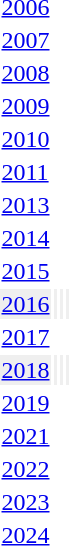<table>
<tr>
<td><a href='#'>2006</a></td>
<td></td>
<td></td>
<td></td>
</tr>
<tr>
<td><a href='#'>2007</a></td>
<td><br></td>
<td><br></td>
<td><br></td>
</tr>
<tr>
<td><a href='#'>2008</a></td>
<td><br></td>
<td><br></td>
<td><br></td>
</tr>
<tr>
<td><a href='#'>2009</a></td>
<td><br></td>
<td><br></td>
<td><br></td>
</tr>
<tr>
<td><a href='#'>2010</a></td>
<td><br></td>
<td><br></td>
<td><br></td>
</tr>
<tr>
<td><a href='#'>2011</a></td>
<td><br></td>
<td><br></td>
<td><br></td>
</tr>
<tr>
<td><a href='#'>2013</a></td>
<td><br></td>
<td><br></td>
<td><br></td>
</tr>
<tr>
<td><a href='#'>2014</a></td>
<td><br></td>
<td><br></td>
<td><br></td>
</tr>
<tr>
<td><a href='#'>2015</a></td>
<td><br></td>
<td><br></td>
<td><br></td>
</tr>
<tr bgcolor="#EFEFEF">
<td><a href='#'>2016</a></td>
<td><br></td>
<td><br></td>
<td><br></td>
</tr>
<tr>
<td><a href='#'>2017</a></td>
<td><br></td>
<td><br></td>
<td><br></td>
</tr>
<tr bgcolor="#EFEFEF">
<td><a href='#'>2018</a></td>
<td><br></td>
<td><br></td>
<td><br></td>
</tr>
<tr>
<td><a href='#'>2019</a></td>
<td><br></td>
<td><br></td>
<td><br></td>
</tr>
<tr>
<td><a href='#'>2021</a></td>
<td><br></td>
<td><br></td>
<td><br></td>
</tr>
<tr>
<td><a href='#'>2022</a></td>
<td><br></td>
<td><br></td>
<td><br></td>
</tr>
<tr>
<td><a href='#'>2023</a></td>
<td><br></td>
<td><br></td>
<td><br></td>
</tr>
<tr>
<td><a href='#'>2024</a></td>
<td><br></td>
<td><br></td>
<td><br></td>
</tr>
</table>
